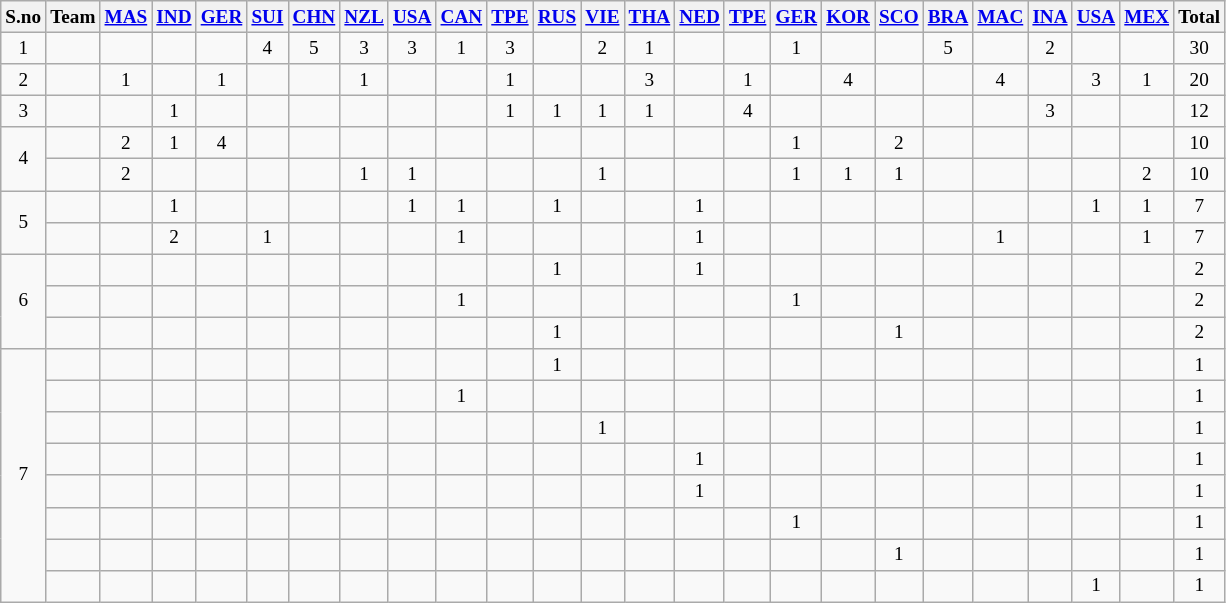<table class=wikitable style="font-size:80%; text-align:center">
<tr>
<th>S.no</th>
<th>Team</th>
<th><a href='#'>MAS</a></th>
<th><a href='#'>IND</a></th>
<th><a href='#'>GER</a></th>
<th><a href='#'>SUI</a></th>
<th><a href='#'>CHN</a></th>
<th><a href='#'>NZL</a></th>
<th><a href='#'>USA</a></th>
<th><a href='#'>CAN</a></th>
<th><a href='#'>TPE</a></th>
<th><a href='#'>RUS</a></th>
<th><a href='#'>VIE</a></th>
<th><a href='#'>THA</a></th>
<th><a href='#'>NED</a></th>
<th><a href='#'>TPE</a></th>
<th><a href='#'>GER</a></th>
<th><a href='#'>KOR</a></th>
<th><a href='#'>SCO</a></th>
<th><a href='#'>BRA</a></th>
<th><a href='#'>MAC</a></th>
<th><a href='#'>INA</a></th>
<th><a href='#'>USA</a></th>
<th><a href='#'>MEX</a></th>
<th>Total</th>
</tr>
<tr>
<td>1</td>
<td align=left></td>
<td></td>
<td></td>
<td></td>
<td>4</td>
<td>5</td>
<td>3</td>
<td>3</td>
<td>1</td>
<td>3</td>
<td></td>
<td>2</td>
<td>1</td>
<td></td>
<td></td>
<td>1</td>
<td></td>
<td></td>
<td>5</td>
<td></td>
<td>2</td>
<td></td>
<td></td>
<td>30</td>
</tr>
<tr>
<td>2</td>
<td align=left></td>
<td>1</td>
<td></td>
<td>1</td>
<td></td>
<td></td>
<td>1</td>
<td></td>
<td></td>
<td>1</td>
<td></td>
<td></td>
<td>3</td>
<td></td>
<td>1</td>
<td></td>
<td>4</td>
<td></td>
<td></td>
<td>4</td>
<td></td>
<td>3</td>
<td>1</td>
<td>20</td>
</tr>
<tr>
<td>3</td>
<td align=left></td>
<td></td>
<td>1</td>
<td></td>
<td></td>
<td></td>
<td></td>
<td></td>
<td></td>
<td>1</td>
<td>1</td>
<td>1</td>
<td>1</td>
<td></td>
<td>4</td>
<td></td>
<td></td>
<td></td>
<td></td>
<td></td>
<td>3</td>
<td></td>
<td></td>
<td>12</td>
</tr>
<tr>
<td rowspan=2>4</td>
<td align=left></td>
<td>2</td>
<td>1</td>
<td>4</td>
<td></td>
<td></td>
<td></td>
<td></td>
<td></td>
<td></td>
<td></td>
<td></td>
<td></td>
<td></td>
<td></td>
<td>1</td>
<td></td>
<td>2</td>
<td></td>
<td></td>
<td></td>
<td></td>
<td></td>
<td>10</td>
</tr>
<tr>
<td align=left></td>
<td>2</td>
<td></td>
<td></td>
<td></td>
<td></td>
<td>1</td>
<td>1</td>
<td></td>
<td></td>
<td></td>
<td>1</td>
<td></td>
<td></td>
<td></td>
<td>1</td>
<td>1</td>
<td>1</td>
<td></td>
<td></td>
<td></td>
<td></td>
<td>2</td>
<td>10</td>
</tr>
<tr>
<td rowspan=2>5</td>
<td align=left></td>
<td></td>
<td>1</td>
<td></td>
<td></td>
<td></td>
<td></td>
<td>1</td>
<td>1</td>
<td></td>
<td>1</td>
<td></td>
<td></td>
<td>1</td>
<td></td>
<td></td>
<td></td>
<td></td>
<td></td>
<td></td>
<td></td>
<td>1</td>
<td>1</td>
<td>7</td>
</tr>
<tr>
<td align=left></td>
<td></td>
<td>2</td>
<td></td>
<td>1</td>
<td></td>
<td></td>
<td></td>
<td>1</td>
<td></td>
<td></td>
<td></td>
<td></td>
<td>1</td>
<td></td>
<td></td>
<td></td>
<td></td>
<td></td>
<td>1</td>
<td></td>
<td></td>
<td>1</td>
<td>7</td>
</tr>
<tr>
<td rowspan=3>6</td>
<td align=left></td>
<td></td>
<td></td>
<td></td>
<td></td>
<td></td>
<td></td>
<td></td>
<td></td>
<td></td>
<td>1</td>
<td></td>
<td></td>
<td>1</td>
<td></td>
<td></td>
<td></td>
<td></td>
<td></td>
<td></td>
<td></td>
<td></td>
<td></td>
<td>2</td>
</tr>
<tr>
<td align=left></td>
<td></td>
<td></td>
<td></td>
<td></td>
<td></td>
<td></td>
<td></td>
<td>1</td>
<td></td>
<td></td>
<td></td>
<td></td>
<td></td>
<td></td>
<td>1</td>
<td></td>
<td></td>
<td></td>
<td></td>
<td></td>
<td></td>
<td></td>
<td>2</td>
</tr>
<tr>
<td align=left></td>
<td></td>
<td></td>
<td></td>
<td></td>
<td></td>
<td></td>
<td></td>
<td></td>
<td></td>
<td>1</td>
<td></td>
<td></td>
<td></td>
<td></td>
<td></td>
<td></td>
<td>1</td>
<td></td>
<td></td>
<td></td>
<td></td>
<td></td>
<td>2</td>
</tr>
<tr>
<td rowspan=8>7</td>
<td align=left></td>
<td></td>
<td></td>
<td></td>
<td></td>
<td></td>
<td></td>
<td></td>
<td></td>
<td></td>
<td>1</td>
<td></td>
<td></td>
<td></td>
<td></td>
<td></td>
<td></td>
<td></td>
<td></td>
<td></td>
<td></td>
<td></td>
<td></td>
<td>1</td>
</tr>
<tr>
<td align=left></td>
<td></td>
<td></td>
<td></td>
<td></td>
<td></td>
<td></td>
<td></td>
<td>1</td>
<td></td>
<td></td>
<td></td>
<td></td>
<td></td>
<td></td>
<td></td>
<td></td>
<td></td>
<td></td>
<td></td>
<td></td>
<td></td>
<td></td>
<td>1</td>
</tr>
<tr>
<td align=left></td>
<td></td>
<td></td>
<td></td>
<td></td>
<td></td>
<td></td>
<td></td>
<td></td>
<td></td>
<td></td>
<td>1</td>
<td></td>
<td></td>
<td></td>
<td></td>
<td></td>
<td></td>
<td></td>
<td></td>
<td></td>
<td></td>
<td></td>
<td>1</td>
</tr>
<tr>
<td align=left></td>
<td></td>
<td></td>
<td></td>
<td></td>
<td></td>
<td></td>
<td></td>
<td></td>
<td></td>
<td></td>
<td></td>
<td></td>
<td>1</td>
<td></td>
<td></td>
<td></td>
<td></td>
<td></td>
<td></td>
<td></td>
<td></td>
<td></td>
<td>1</td>
</tr>
<tr>
<td align=left></td>
<td></td>
<td></td>
<td></td>
<td></td>
<td></td>
<td></td>
<td></td>
<td></td>
<td></td>
<td></td>
<td></td>
<td></td>
<td>1</td>
<td></td>
<td></td>
<td></td>
<td></td>
<td></td>
<td></td>
<td></td>
<td></td>
<td></td>
<td>1</td>
</tr>
<tr>
<td align=left></td>
<td></td>
<td></td>
<td></td>
<td></td>
<td></td>
<td></td>
<td></td>
<td></td>
<td></td>
<td></td>
<td></td>
<td></td>
<td></td>
<td></td>
<td>1</td>
<td></td>
<td></td>
<td></td>
<td></td>
<td></td>
<td></td>
<td></td>
<td>1</td>
</tr>
<tr>
<td align=left></td>
<td></td>
<td></td>
<td></td>
<td></td>
<td></td>
<td></td>
<td></td>
<td></td>
<td></td>
<td></td>
<td></td>
<td></td>
<td></td>
<td></td>
<td></td>
<td></td>
<td>1</td>
<td></td>
<td></td>
<td></td>
<td></td>
<td></td>
<td>1</td>
</tr>
<tr>
<td align=left></td>
<td></td>
<td></td>
<td></td>
<td></td>
<td></td>
<td></td>
<td></td>
<td></td>
<td></td>
<td></td>
<td></td>
<td></td>
<td></td>
<td></td>
<td></td>
<td></td>
<td></td>
<td></td>
<td></td>
<td></td>
<td>1</td>
<td></td>
<td>1</td>
</tr>
</table>
